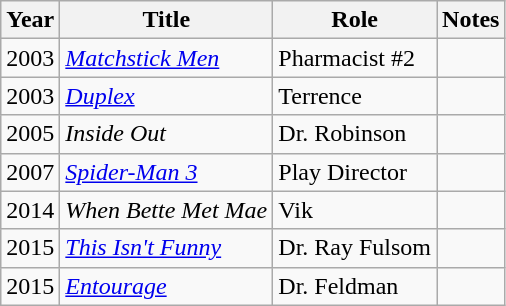<table class="wikitable sortable">
<tr>
<th>Year</th>
<th>Title</th>
<th>Role</th>
<th>Notes</th>
</tr>
<tr>
<td>2003</td>
<td><em><a href='#'>Matchstick Men</a></em></td>
<td>Pharmacist #2</td>
<td></td>
</tr>
<tr>
<td>2003</td>
<td><a href='#'><em>Duplex</em></a></td>
<td>Terrence</td>
<td></td>
</tr>
<tr>
<td>2005</td>
<td><em>Inside Out</em></td>
<td>Dr. Robinson</td>
<td></td>
</tr>
<tr>
<td>2007</td>
<td><em><a href='#'>Spider-Man 3</a></em></td>
<td>Play Director</td>
<td></td>
</tr>
<tr>
<td>2014</td>
<td><em>When Bette Met Mae</em></td>
<td>Vik</td>
<td></td>
</tr>
<tr>
<td>2015</td>
<td><em><a href='#'>This Isn't Funny</a></em></td>
<td>Dr. Ray Fulsom</td>
<td></td>
</tr>
<tr>
<td>2015</td>
<td><a href='#'><em>Entourage</em></a></td>
<td>Dr. Feldman</td>
<td></td>
</tr>
</table>
